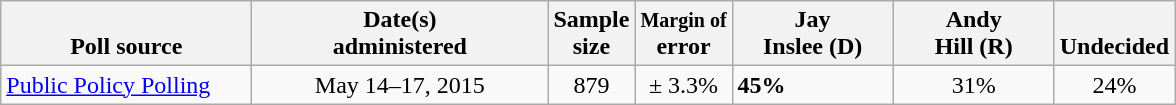<table class="wikitable">
<tr valign= bottom>
<th style="width:160px;">Poll source</th>
<th style="width:190px;">Date(s)<br>administered</th>
<th class=small>Sample<br>size</th>
<th><small>Margin of</small><br>error</th>
<th style="width:100px;">Jay<br>Inslee (D)</th>
<th style="width:100px;">Andy<br>Hill (R)</th>
<th>Undecided</th>
</tr>
<tr>
<td><a href='#'>Public Policy Polling</a></td>
<td align=center>May 14–17, 2015</td>
<td align=center>879</td>
<td align=center>± 3.3%</td>
<td><strong>45%</strong></td>
<td align=center>31%</td>
<td align=center>24%</td>
</tr>
</table>
